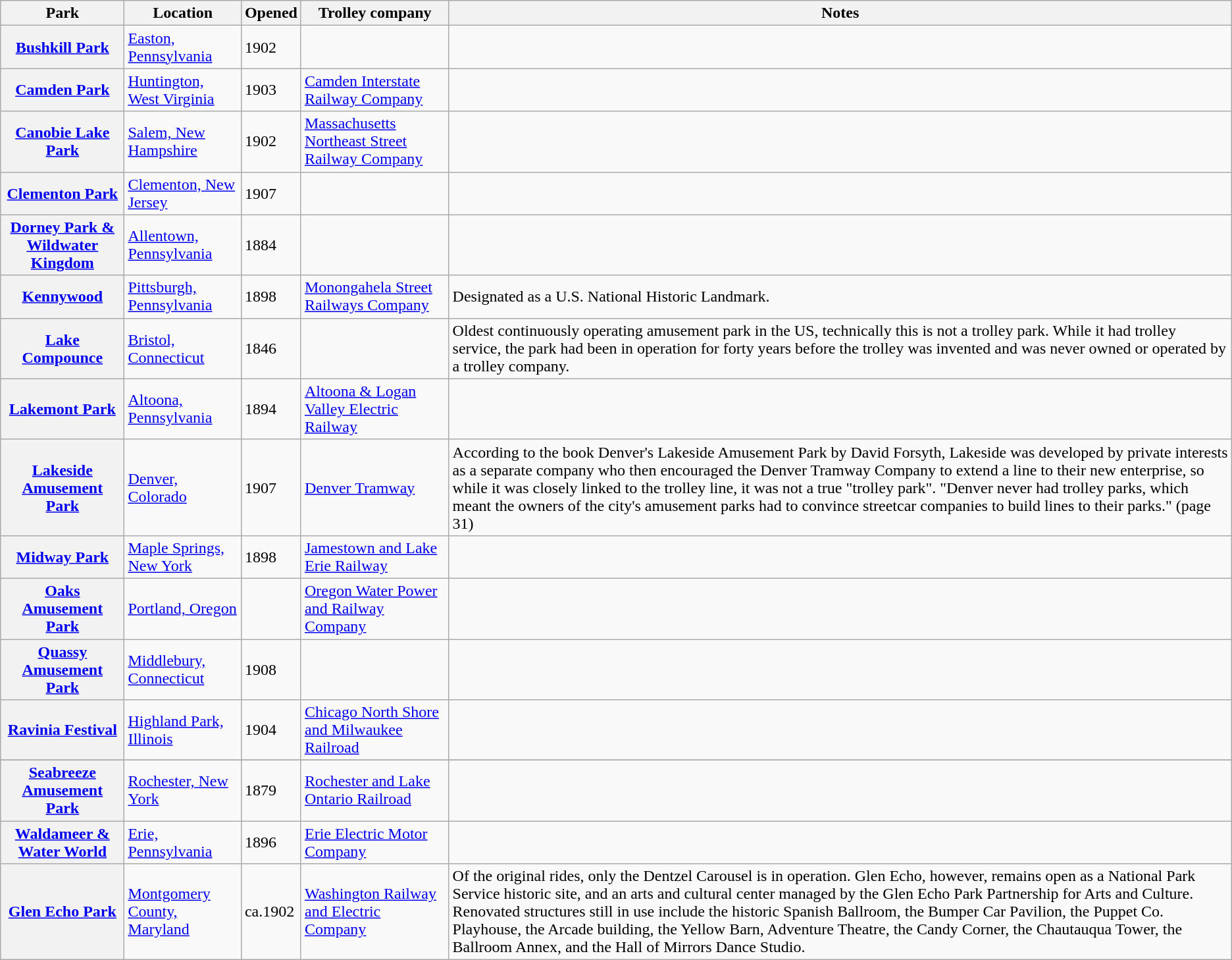<table class="wikitable sortable plainrowheaders">
<tr>
<th scope="col">Park</th>
<th scope="col">Location</th>
<th scope="col">Opened</th>
<th scope="col">Trolley company</th>
<th scope="col" class="unsortable">Notes</th>
</tr>
<tr>
<th scope="row"><a href='#'>Bushkill Park</a></th>
<td><a href='#'>Easton, Pennsylvania</a></td>
<td>1902</td>
<td></td>
<td></td>
</tr>
<tr>
<th scope="row"><a href='#'>Camden Park</a></th>
<td><a href='#'>Huntington, West Virginia</a></td>
<td>1903</td>
<td><a href='#'>Camden Interstate Railway Company</a></td>
<td></td>
</tr>
<tr>
<th scope="row"><a href='#'>Canobie Lake Park</a></th>
<td><a href='#'>Salem, New Hampshire</a></td>
<td>1902</td>
<td><a href='#'>Massachusetts Northeast Street Railway Company</a></td>
<td></td>
</tr>
<tr>
<th scope="row"><a href='#'>Clementon Park</a></th>
<td><a href='#'>Clementon, New Jersey</a></td>
<td>1907</td>
<td></td>
<td></td>
</tr>
<tr>
<th scope="row"><a href='#'>Dorney Park & Wildwater Kingdom</a></th>
<td><a href='#'>Allentown, Pennsylvania</a></td>
<td>1884</td>
<td></td>
<td></td>
</tr>
<tr>
<th scope="row"><a href='#'>Kennywood</a></th>
<td><a href='#'>Pittsburgh, Pennsylvania</a></td>
<td>1898</td>
<td><a href='#'>Monongahela Street Railways Company</a></td>
<td>Designated as a U.S. National Historic Landmark.</td>
</tr>
<tr>
<th scope="row"><a href='#'>Lake Compounce</a></th>
<td><a href='#'>Bristol, Connecticut</a></td>
<td>1846</td>
<td></td>
<td>Oldest continuously operating amusement park in the US, technically this is not a trolley park.  While it had trolley service, the park had been in operation for forty years before the trolley was invented and was never owned or operated by a trolley company.</td>
</tr>
<tr>
<th scope="row"><a href='#'>Lakemont Park</a></th>
<td><a href='#'>Altoona, Pennsylvania</a></td>
<td>1894</td>
<td><a href='#'>Altoona & Logan Valley Electric Railway</a></td>
<td></td>
</tr>
<tr>
<th scope="row"><a href='#'>Lakeside Amusement Park</a></th>
<td><a href='#'>Denver, Colorado</a></td>
<td>1907</td>
<td><a href='#'>Denver Tramway</a></td>
<td>According to the book Denver's Lakeside Amusement Park by David Forsyth, Lakeside was developed by private interests as a separate company who then encouraged the Denver Tramway Company to extend a line to their new enterprise, so while it was closely linked to the trolley line, it was not a true "trolley park".  "Denver never had trolley parks, which meant the owners of the city's amusement parks had to convince streetcar companies to build lines to their parks." (page 31)</td>
</tr>
<tr>
<th scope="row"><a href='#'>Midway Park</a></th>
<td><a href='#'>Maple Springs, New York</a></td>
<td>1898</td>
<td><a href='#'>Jamestown and Lake Erie Railway</a></td>
<td></td>
</tr>
<tr>
<th scope="row"><a href='#'>Oaks Amusement Park</a></th>
<td><a href='#'>Portland, Oregon</a></td>
<td></td>
<td><a href='#'>Oregon Water Power and Railway Company</a></td>
<td></td>
</tr>
<tr>
<th scope="row"><a href='#'>Quassy Amusement Park</a></th>
<td><a href='#'>Middlebury, Connecticut</a></td>
<td>1908</td>
<td></td>
<td></td>
</tr>
<tr>
<th><a href='#'>Ravinia Festival</a></th>
<td><a href='#'>Highland Park, Illinois</a></td>
<td>1904</td>
<td><a href='#'>Chicago North Shore and Milwaukee Railroad</a></td>
<td></td>
</tr>
<tr>
</tr>
<tr>
<th scope="row"><a href='#'>Seabreeze Amusement Park</a></th>
<td><a href='#'>Rochester, New York</a></td>
<td>1879</td>
<td><a href='#'>Rochester and Lake Ontario Railroad</a></td>
<td></td>
</tr>
<tr>
<th scope="row"><a href='#'>Waldameer & Water World</a></th>
<td><a href='#'>Erie, Pennsylvania</a></td>
<td>1896</td>
<td><a href='#'>Erie Electric Motor Company</a></td>
<td></td>
</tr>
<tr>
<th scope="row"><a href='#'>Glen Echo Park</a></th>
<td><a href='#'>Montgomery County, Maryland</a></td>
<td>ca.1902</td>
<td><a href='#'>Washington Railway and Electric Company</a></td>
<td>Of the original rides, only the Dentzel Carousel is in operation. Glen Echo, however, remains open as a National Park Service historic site, and an arts and cultural center managed by the Glen Echo Park Partnership for Arts and Culture. Renovated structures still in use include the historic Spanish Ballroom, the Bumper Car Pavilion, the Puppet Co. Playhouse, the Arcade building, the Yellow Barn, Adventure Theatre, the Candy Corner, the Chautauqua Tower, the Ballroom Annex, and the Hall of Mirrors Dance Studio.</td>
</tr>
</table>
